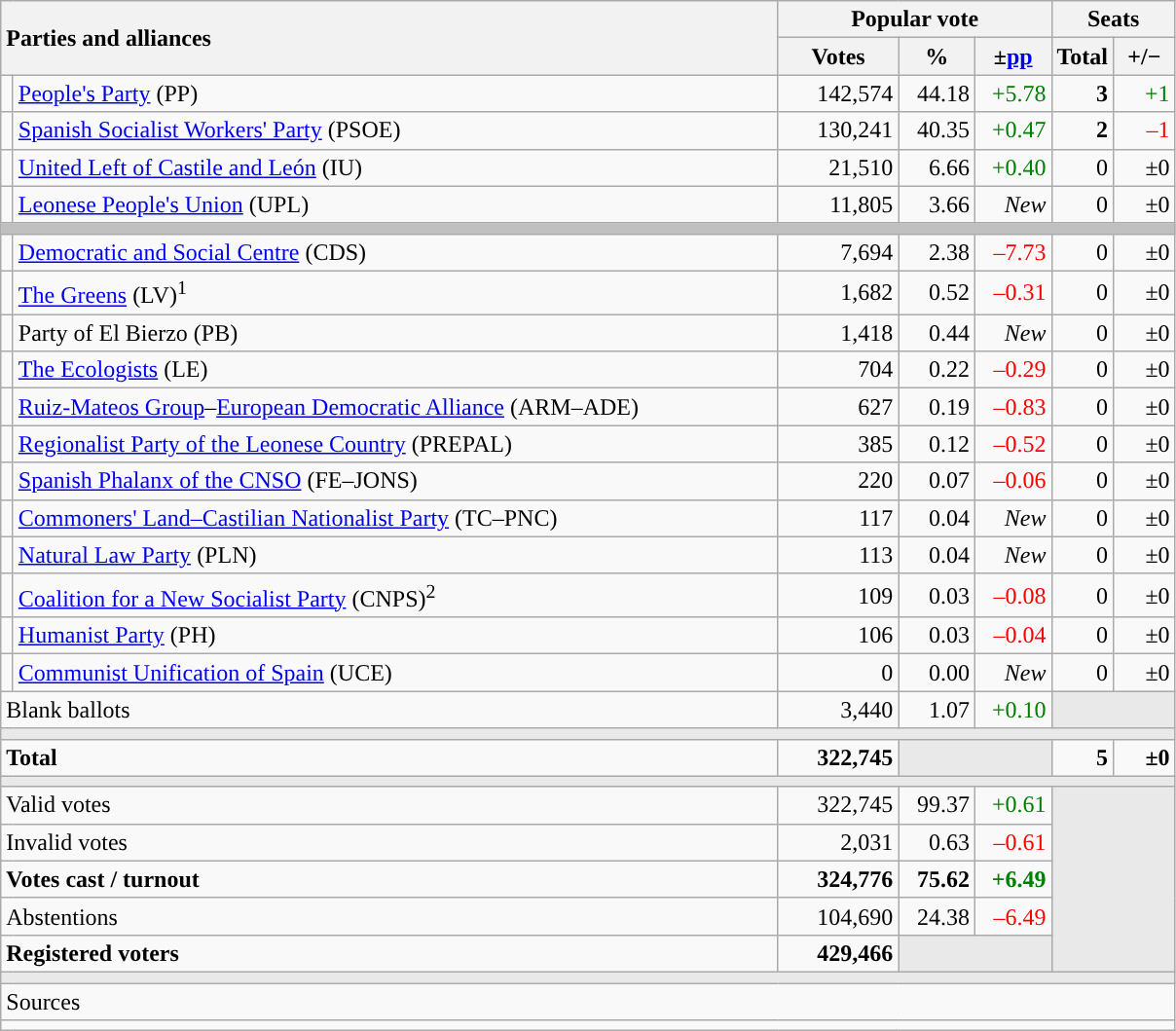<table class="wikitable" style="text-align:right;">
<tr>
<th style="text-align:left;" rowspan="2" colspan="2" width="525">Parties and alliances</th>
<th colspan="3">Popular vote</th>
<th colspan="2">Seats</th>
</tr>
<tr>
<th width="75">Votes</th>
<th width="45">%</th>
<th width="45">±<a href='#'>pp</a></th>
<th width="35">Total</th>
<th width="35">+/−</th>
</tr>
<tr>
<td width="1" style="color:inherit;background:"></td>
<td align="left"><a href='#'>People's Party</a> (PP)</td>
<td>142,574</td>
<td>44.18</td>
<td style="color:green;">+5.78</td>
<td><strong>3</strong></td>
<td style="color:green;">+1</td>
</tr>
<tr>
<td style="color:inherit;background:"></td>
<td align="left"><a href='#'>Spanish Socialist Workers' Party</a> (PSOE)</td>
<td>130,241</td>
<td>40.35</td>
<td style="color:green;">+0.47</td>
<td><strong>2</strong></td>
<td style="color:red;">–1</td>
</tr>
<tr>
<td style="color:inherit;background:"></td>
<td align="left"><a href='#'>United Left of Castile and León</a> (IU)</td>
<td>21,510</td>
<td>6.66</td>
<td style="color:green;">+0.40</td>
<td>0</td>
<td>±0</td>
</tr>
<tr>
<td style="color:inherit;background:"></td>
<td align="left"><a href='#'>Leonese People's Union</a> (UPL)</td>
<td>11,805</td>
<td>3.66</td>
<td><em>New</em></td>
<td>0</td>
<td>±0</td>
</tr>
<tr>
<td colspan="7" bgcolor="#C0C0C0"></td>
</tr>
<tr>
<td style="color:inherit;background:"></td>
<td align="left"><a href='#'>Democratic and Social Centre</a> (CDS)</td>
<td>7,694</td>
<td>2.38</td>
<td style="color:red;">–7.73</td>
<td>0</td>
<td>±0</td>
</tr>
<tr>
<td style="color:inherit;background:"></td>
<td align="left"><a href='#'>The Greens</a> (LV)<sup>1</sup></td>
<td>1,682</td>
<td>0.52</td>
<td style="color:red;">–0.31</td>
<td>0</td>
<td>±0</td>
</tr>
<tr>
<td style="color:inherit;background:"></td>
<td align="left">Party of El Bierzo (PB)</td>
<td>1,418</td>
<td>0.44</td>
<td><em>New</em></td>
<td>0</td>
<td>±0</td>
</tr>
<tr>
<td style="color:inherit;background:"></td>
<td align="left"><a href='#'>The Ecologists</a> (LE)</td>
<td>704</td>
<td>0.22</td>
<td style="color:red;">–0.29</td>
<td>0</td>
<td>±0</td>
</tr>
<tr>
<td style="color:inherit;background:"></td>
<td align="left"><a href='#'>Ruiz-Mateos Group</a>–<a href='#'>European Democratic Alliance</a> (ARM–ADE)</td>
<td>627</td>
<td>0.19</td>
<td style="color:red;">–0.83</td>
<td>0</td>
<td>±0</td>
</tr>
<tr>
<td style="color:inherit;background:"></td>
<td align="left"><a href='#'>Regionalist Party of the Leonese Country</a> (PREPAL)</td>
<td>385</td>
<td>0.12</td>
<td style="color:red;">–0.52</td>
<td>0</td>
<td>±0</td>
</tr>
<tr>
<td style="color:inherit;background:"></td>
<td align="left"><a href='#'>Spanish Phalanx of the CNSO</a> (FE–JONS)</td>
<td>220</td>
<td>0.07</td>
<td style="color:red;">–0.06</td>
<td>0</td>
<td>±0</td>
</tr>
<tr>
<td style="color:inherit;background:"></td>
<td align="left"><a href='#'>Commoners' Land–Castilian Nationalist Party</a> (TC–PNC)</td>
<td>117</td>
<td>0.04</td>
<td><em>New</em></td>
<td>0</td>
<td>±0</td>
</tr>
<tr>
<td style="color:inherit;background:"></td>
<td align="left"><a href='#'>Natural Law Party</a> (PLN)</td>
<td>113</td>
<td>0.04</td>
<td><em>New</em></td>
<td>0</td>
<td>±0</td>
</tr>
<tr>
<td style="color:inherit;background:"></td>
<td align="left"><a href='#'>Coalition for a New Socialist Party</a> (CNPS)<sup>2</sup></td>
<td>109</td>
<td>0.03</td>
<td style="color:red;">–0.08</td>
<td>0</td>
<td>±0</td>
</tr>
<tr>
<td style="color:inherit;background:"></td>
<td align="left"><a href='#'>Humanist Party</a> (PH)</td>
<td>106</td>
<td>0.03</td>
<td style="color:red;">–0.04</td>
<td>0</td>
<td>±0</td>
</tr>
<tr>
<td style="color:inherit;background:"></td>
<td align="left"><a href='#'>Communist Unification of Spain</a> (UCE)</td>
<td>0</td>
<td>0.00</td>
<td><em>New</em></td>
<td>0</td>
<td>±0</td>
</tr>
<tr>
<td align="left" colspan="2">Blank ballots</td>
<td>3,440</td>
<td>1.07</td>
<td style="color:green;">+0.10</td>
<td bgcolor="#E9E9E9" colspan="2"></td>
</tr>
<tr>
<td colspan="7" bgcolor="#E9E9E9"></td>
</tr>
<tr style="font-weight:bold;">
<td align="left" colspan="2">Total</td>
<td>322,745</td>
<td bgcolor="#E9E9E9" colspan="2"></td>
<td>5</td>
<td>±0</td>
</tr>
<tr>
<td colspan="7" bgcolor="#E9E9E9"></td>
</tr>
<tr>
<td align="left" colspan="2">Valid votes</td>
<td>322,745</td>
<td>99.37</td>
<td style="color:green;">+0.61</td>
<td bgcolor="#E9E9E9" colspan="2" rowspan="5"></td>
</tr>
<tr>
<td align="left" colspan="2">Invalid votes</td>
<td>2,031</td>
<td>0.63</td>
<td style="color:red;">–0.61</td>
</tr>
<tr style="font-weight:bold;">
<td align="left" colspan="2">Votes cast / turnout</td>
<td>324,776</td>
<td>75.62</td>
<td style="color:green;">+6.49</td>
</tr>
<tr>
<td align="left" colspan="2">Abstentions</td>
<td>104,690</td>
<td>24.38</td>
<td style="color:red;">–6.49</td>
</tr>
<tr style="font-weight:bold;">
<td align="left" colspan="2">Registered voters</td>
<td>429,466</td>
<td bgcolor="#E9E9E9" colspan="2"></td>
</tr>
<tr>
<td colspan="7" bgcolor="#E9E9E9"></td>
</tr>
<tr>
<td align="left" colspan="7">Sources</td>
</tr>
<tr>
<td colspan="7" style="text-align:left; max-width:790px;"></td>
</tr>
</table>
